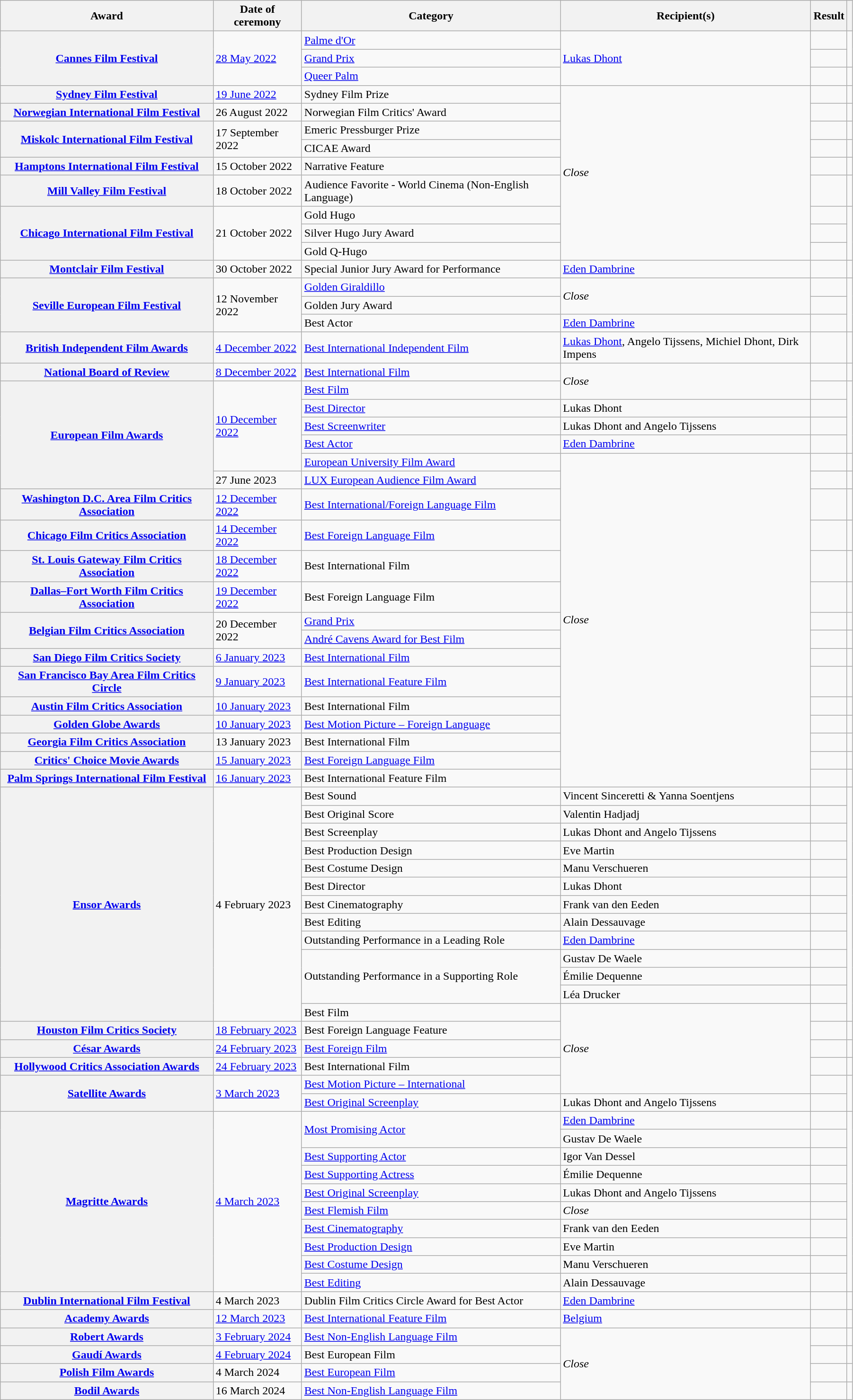<table class="wikitable sortable plainrowheaders" style="width: 95%;">
<tr>
<th scope="col">Award</th>
<th scope="col">Date of ceremony</th>
<th scope="col">Category</th>
<th scope="col">Recipient(s)</th>
<th scope="col">Result</th>
<th scope="col" class="unsortable"></th>
</tr>
<tr>
<th scope="row" rowspan="3"><a href='#'>Cannes Film Festival</a></th>
<td rowspan="3"><a href='#'>28 May 2022</a></td>
<td><a href='#'>Palme d'Or</a></td>
<td rowspan="3"><a href='#'>Lukas Dhont</a></td>
<td></td>
<td rowspan="2" style="text-align:center"></td>
</tr>
<tr>
<td><a href='#'>Grand Prix</a></td>
<td></td>
</tr>
<tr>
<td><a href='#'>Queer Palm</a></td>
<td></td>
<td style="text-align:center"></td>
</tr>
<tr>
<th scope="row"><a href='#'>Sydney Film Festival</a></th>
<td><a href='#'>19 June 2022</a></td>
<td>Sydney Film Prize</td>
<td rowspan="9"><em>Close</em></td>
<td></td>
<td style="text-align:center"></td>
</tr>
<tr>
<th scope="row"><a href='#'>Norwegian International Film Festival</a></th>
<td>26 August 2022</td>
<td>Norwegian Film Critics' Award</td>
<td></td>
<td style="text-align:center"></td>
</tr>
<tr>
<th scope="row" rowspan="2"><a href='#'>Miskolc International Film Festival</a></th>
<td rowspan="2">17 September 2022</td>
<td>Emeric Pressburger Prize</td>
<td></td>
<td style="text-align:center"></td>
</tr>
<tr>
<td>CICAE Award</td>
<td></td>
<td style="text-align:center"></td>
</tr>
<tr>
<th scope="row"><a href='#'>Hamptons International Film Festival</a></th>
<td>15 October 2022</td>
<td>Narrative Feature</td>
<td></td>
<td style="text-align:center"></td>
</tr>
<tr>
<th scope="row"><a href='#'>Mill Valley Film Festival</a></th>
<td>18 October 2022</td>
<td>Audience Favorite - World Cinema (Non-English Language)</td>
<td></td>
<td style="text-align:center"></td>
</tr>
<tr>
<th scope="row" rowspan="3"><a href='#'>Chicago International Film Festival</a></th>
<td rowspan="3">21 October 2022</td>
<td>Gold Hugo</td>
<td></td>
<td rowspan="3" style="text-align:center"></td>
</tr>
<tr>
<td>Silver Hugo Jury Award</td>
<td></td>
</tr>
<tr>
<td>Gold Q-Hugo</td>
<td></td>
</tr>
<tr>
<th scope="row"><a href='#'>Montclair Film Festival</a></th>
<td>30 October 2022</td>
<td>Special Junior Jury Award for Performance</td>
<td><a href='#'>Eden Dambrine</a></td>
<td></td>
<td style="text-align:center"></td>
</tr>
<tr>
<th scope="row" rowspan="3"><a href='#'>Seville European Film Festival</a></th>
<td rowspan="3">12 November 2022</td>
<td><a href='#'>Golden Giraldillo</a></td>
<td rowspan="2"><em>Close</em></td>
<td></td>
<td rowspan="3" style="text-align:center"></td>
</tr>
<tr>
<td>Golden Jury Award</td>
<td></td>
</tr>
<tr>
<td>Best Actor</td>
<td><a href='#'>Eden Dambrine</a></td>
<td></td>
</tr>
<tr>
<th scope="row"><a href='#'>British Independent Film Awards</a></th>
<td><a href='#'>4 December 2022</a></td>
<td><a href='#'>Best International Independent Film</a></td>
<td><a href='#'>Lukas Dhont</a>, Angelo Tijssens, Michiel Dhont, Dirk Impens</td>
<td></td>
<td style="text-align:center"></td>
</tr>
<tr>
<th scope="row"><a href='#'>National Board of Review</a></th>
<td><a href='#'>8 December 2022</a></td>
<td><a href='#'>Best International Film</a></td>
<td rowspan="2"><em>Close</em></td>
<td></td>
<td style="text-align:center"></td>
</tr>
<tr>
<th rowspan="6" scope="row"><a href='#'>European Film Awards</a></th>
<td rowspan="5"><a href='#'>10 December 2022</a></td>
<td><a href='#'>Best Film</a></td>
<td></td>
<td rowspan="4" style="text-align:center"></td>
</tr>
<tr>
<td><a href='#'>Best Director</a></td>
<td>Lukas Dhont</td>
<td></td>
</tr>
<tr>
<td><a href='#'>Best Screenwriter</a></td>
<td>Lukas Dhont and Angelo Tijssens</td>
<td></td>
</tr>
<tr>
<td><a href='#'>Best Actor</a></td>
<td><a href='#'>Eden Dambrine</a></td>
<td></td>
</tr>
<tr>
<td><a href='#'>European University Film Award</a></td>
<td rowspan="15"><em>Close</em></td>
<td></td>
<td style="text-align:center"></td>
</tr>
<tr>
<td>27 June 2023</td>
<td><a href='#'>LUX European Audience Film Award</a></td>
<td></td>
<td style="text-align:center"></td>
</tr>
<tr>
<th scope="row"><a href='#'>Washington D.C. Area Film Critics Association</a></th>
<td><a href='#'>12 December 2022</a></td>
<td><a href='#'>Best International/Foreign Language Film</a></td>
<td></td>
<td style="text-align:center"></td>
</tr>
<tr>
<th scope="row"><a href='#'>Chicago Film Critics Association</a></th>
<td><a href='#'>14 December 2022</a></td>
<td><a href='#'>Best Foreign Language Film</a></td>
<td></td>
<td style="text-align:center"></td>
</tr>
<tr>
<th scope="row"><a href='#'>St. Louis Gateway Film Critics Association</a></th>
<td><a href='#'>18 December 2022</a></td>
<td>Best International Film</td>
<td></td>
<td style="text-align:center"></td>
</tr>
<tr>
<th scope="row"><a href='#'>Dallas–Fort Worth Film Critics Association</a></th>
<td><a href='#'>19 December 2022</a></td>
<td>Best Foreign Language Film</td>
<td></td>
<td style="text-align:center"></td>
</tr>
<tr>
<th scope="row" rowspan="2"><a href='#'>Belgian Film Critics Association</a></th>
<td rowspan="2">20 December 2022</td>
<td><a href='#'>Grand Prix</a></td>
<td></td>
<td style="text-align:center;"></td>
</tr>
<tr>
<td><a href='#'>André Cavens Award for Best Film</a></td>
<td></td>
<td style="text-align:center;"></td>
</tr>
<tr>
<th scope="row"><a href='#'>San Diego Film Critics Society</a></th>
<td><a href='#'>6 January 2023</a></td>
<td><a href='#'>Best International Film</a></td>
<td></td>
<td style="text-align:center"></td>
</tr>
<tr>
<th scope="row"><a href='#'>San Francisco Bay Area Film Critics Circle</a></th>
<td><a href='#'>9 January 2023</a></td>
<td><a href='#'>Best International Feature Film</a></td>
<td></td>
<td style="text-align:center"><br></td>
</tr>
<tr>
<th scope="row"><a href='#'>Austin Film Critics Association</a></th>
<td><a href='#'>10 January 2023</a></td>
<td>Best International Film</td>
<td></td>
<td style="text-align:center"></td>
</tr>
<tr>
<th scope="row"><a href='#'>Golden Globe Awards</a></th>
<td><a href='#'>10 January 2023</a></td>
<td><a href='#'>Best Motion Picture – Foreign Language</a></td>
<td></td>
<td style="text-align:center"></td>
</tr>
<tr>
<th scope="row"><a href='#'>Georgia Film Critics Association</a></th>
<td>13 January 2023</td>
<td>Best International Film</td>
<td></td>
<td style="text-align:center"></td>
</tr>
<tr>
<th scope="row"><a href='#'>Critics' Choice Movie Awards</a></th>
<td><a href='#'>15 January 2023</a></td>
<td><a href='#'>Best Foreign Language Film</a></td>
<td></td>
<td style="text-align:center"></td>
</tr>
<tr>
<th scope="row"><a href='#'>Palm Springs International Film Festival</a></th>
<td><a href='#'>16 January 2023</a></td>
<td>Best International Feature Film</td>
<td></td>
<td align="center"></td>
</tr>
<tr>
<th scope="row" rowspan="13"><a href='#'>Ensor Awards</a></th>
<td rowspan="13">4 February 2023</td>
<td>Best Sound</td>
<td>Vincent Sinceretti & Yanna Soentjens</td>
<td></td>
<td rowspan="13" style="text-align:center"></td>
</tr>
<tr>
<td>Best Original Score</td>
<td>Valentin Hadjadj</td>
<td></td>
</tr>
<tr>
<td>Best Screenplay</td>
<td>Lukas Dhont and Angelo Tijssens</td>
<td></td>
</tr>
<tr>
<td>Best Production Design</td>
<td>Eve Martin</td>
<td></td>
</tr>
<tr>
<td>Best Costume Design</td>
<td>Manu Verschueren</td>
<td></td>
</tr>
<tr>
<td>Best Director</td>
<td>Lukas Dhont</td>
<td></td>
</tr>
<tr>
<td>Best Cinematography</td>
<td>Frank van den Eeden</td>
<td></td>
</tr>
<tr>
<td>Best Editing</td>
<td>Alain Dessauvage</td>
<td></td>
</tr>
<tr>
<td>Outstanding Performance in a Leading Role</td>
<td><a href='#'>Eden Dambrine</a></td>
<td></td>
</tr>
<tr>
<td rowspan=3>Outstanding Performance in a Supporting Role</td>
<td>Gustav De Waele</td>
<td></td>
</tr>
<tr>
<td>Émilie Dequenne</td>
<td></td>
</tr>
<tr>
<td>Léa Drucker</td>
<td></td>
</tr>
<tr>
<td>Best Film</td>
<td rowspan="5"><em>Close</em></td>
<td></td>
</tr>
<tr>
<th scope="row"><a href='#'>Houston Film Critics Society</a></th>
<td><a href='#'>18 February 2023</a></td>
<td>Best Foreign Language Feature</td>
<td></td>
<td style="text-align:center;"></td>
</tr>
<tr>
<th scope="row"><a href='#'>César Awards</a></th>
<td><a href='#'>24 February 2023</a></td>
<td><a href='#'>Best Foreign Film</a></td>
<td></td>
<td style="text-align:center"></td>
</tr>
<tr>
<th scope="row"><a href='#'>Hollywood Critics Association Awards</a></th>
<td><a href='#'>24 February 2023</a></td>
<td>Best International Film</td>
<td></td>
<td style="text-align:center"></td>
</tr>
<tr>
<th scope="row" rowspan="2"><a href='#'>Satellite Awards</a></th>
<td rowspan="2"><a href='#'>3 March 2023</a></td>
<td><a href='#'>Best Motion Picture – International</a></td>
<td></td>
<td rowspan="2" style="text-align:center"></td>
</tr>
<tr>
<td><a href='#'>Best Original Screenplay</a></td>
<td>Lukas Dhont and Angelo Tijssens</td>
<td></td>
</tr>
<tr>
<th scope="row" rowspan="10"><a href='#'>Magritte Awards</a></th>
<td rowspan="10"><a href='#'>4 March 2023</a></td>
<td rowspan="2"><a href='#'>Most Promising Actor</a></td>
<td><a href='#'>Eden Dambrine</a></td>
<td></td>
<td rowspan="10" style="text-align:center"></td>
</tr>
<tr>
<td>Gustav De Waele</td>
<td></td>
</tr>
<tr>
<td><a href='#'>Best Supporting Actor</a></td>
<td>Igor Van Dessel</td>
<td></td>
</tr>
<tr>
<td><a href='#'>Best Supporting Actress</a></td>
<td>Émilie Dequenne</td>
<td></td>
</tr>
<tr>
<td><a href='#'>Best Original Screenplay</a></td>
<td>Lukas Dhont and Angelo Tijssens</td>
<td></td>
</tr>
<tr>
<td><a href='#'>Best Flemish Film</a></td>
<td><em>Close</em></td>
<td></td>
</tr>
<tr>
<td><a href='#'>Best Cinematography</a></td>
<td>Frank van den Eeden</td>
<td></td>
</tr>
<tr>
<td><a href='#'>Best Production Design</a></td>
<td>Eve Martin</td>
<td></td>
</tr>
<tr>
<td><a href='#'>Best Costume Design</a></td>
<td>Manu Verschueren</td>
<td></td>
</tr>
<tr>
<td><a href='#'>Best Editing</a></td>
<td>Alain Dessauvage</td>
<td></td>
</tr>
<tr>
<th scope="row"><a href='#'>Dublin International Film Festival</a></th>
<td>4 March 2023</td>
<td>Dublin Film Critics Circle Award for Best Actor</td>
<td><a href='#'>Eden Dambrine</a></td>
<td></td>
<td style="text-align:center"></td>
</tr>
<tr>
<th scope="row"><a href='#'>Academy Awards</a></th>
<td><a href='#'>12 March 2023</a></td>
<td><a href='#'>Best International Feature Film</a></td>
<td><a href='#'>Belgium</a></td>
<td></td>
<td style="text-align:center"></td>
</tr>
<tr>
<th scope="row"><a href='#'>Robert Awards</a></th>
<td><a href='#'>3 February 2024</a></td>
<td><a href='#'>Best Non-English Language Film</a></td>
<td rowspan="4"><em>Close</em></td>
<td></td>
<td style="text-align:center"></td>
</tr>
<tr>
<th scope="row"><a href='#'>Gaudí Awards</a></th>
<td><a href='#'>4 February 2024</a></td>
<td>Best European Film</td>
<td></td>
<td style="text-align:center"></td>
</tr>
<tr>
<th scope="row"><a href='#'>Polish Film Awards</a></th>
<td>4 March 2024</td>
<td><a href='#'>Best European Film</a></td>
<td></td>
<td style="text-align:center"></td>
</tr>
<tr>
<th scope="row"><a href='#'>Bodil Awards</a></th>
<td>16 March 2024</td>
<td><a href='#'>Best Non-English Language Film</a></td>
<td></td>
<td style="text-align:center"></td>
</tr>
</table>
